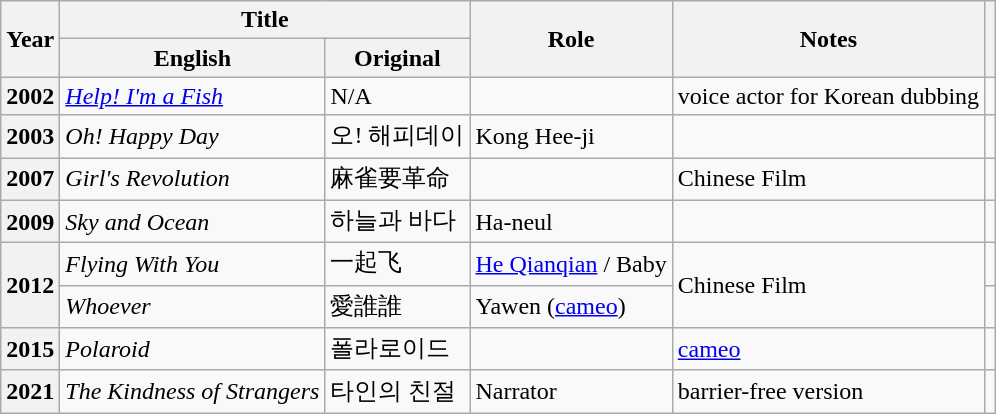<table class="wikitable sortable plainrowheaders">
<tr>
<th rowspan="2">Year</th>
<th colspan="2">Title</th>
<th rowspan="2">Role</th>
<th rowspan="2">Notes</th>
<th rowspan="2"></th>
</tr>
<tr>
<th scope="col">English</th>
<th scope="col">Original</th>
</tr>
<tr>
<th scope="row">2002</th>
<td><em><a href='#'>Help! I'm a Fish</a></em></td>
<td>N/A</td>
<td></td>
<td>voice actor for Korean dubbing</td>
<td></td>
</tr>
<tr>
<th scope="row">2003</th>
<td><em>Oh! Happy Day</em></td>
<td>오! 해피데이</td>
<td>Kong Hee-ji</td>
<td></td>
<td></td>
</tr>
<tr>
<th scope="row">2007</th>
<td><em>Girl's Revolution</em></td>
<td>麻雀要革命</td>
<td></td>
<td>Chinese Film</td>
<td></td>
</tr>
<tr>
<th scope="row">2009</th>
<td><em>Sky and Ocean</em></td>
<td>하늘과 바다</td>
<td>Ha-neul</td>
<td></td>
<td></td>
</tr>
<tr>
<th scope="row" rowspan="2">2012</th>
<td><em>Flying With You</em></td>
<td>一起飞</td>
<td><a href='#'>He Qianqian</a> / Baby</td>
<td rowspan="2">Chinese Film</td>
<td></td>
</tr>
<tr>
<td><em>Whoever</em></td>
<td>愛誰誰</td>
<td>Yawen (<a href='#'>cameo</a>)</td>
<td></td>
</tr>
<tr>
<th scope="row">2015</th>
<td><em>Polaroid</em></td>
<td>폴라로이드</td>
<td></td>
<td><a href='#'>cameo</a></td>
<td></td>
</tr>
<tr>
<th scope="row">2021</th>
<td><em>The Kindness of Strangers</em></td>
<td>타인의 친절</td>
<td>Narrator</td>
<td>barrier-free version</td>
<td></td>
</tr>
</table>
